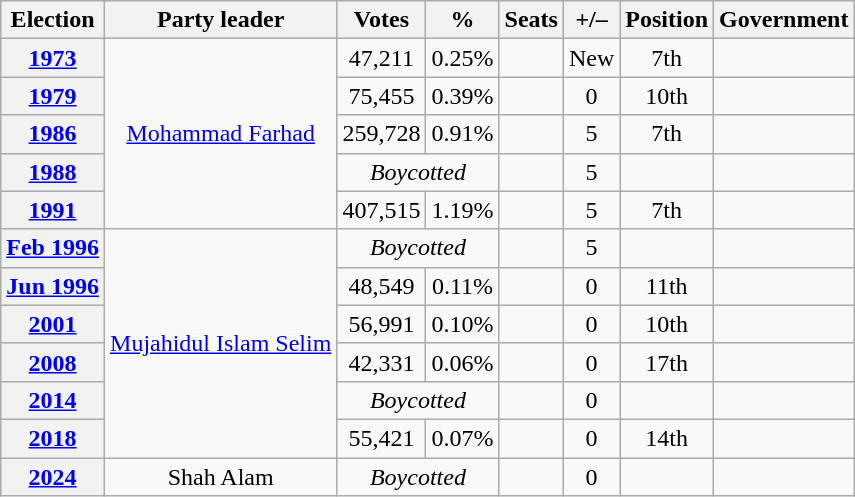<table class=wikitable style=text-align:center>
<tr>
<th>Election</th>
<th>Party leader</th>
<th>Votes</th>
<th>%</th>
<th>Seats</th>
<th>+/–</th>
<th>Position</th>
<th>Government</th>
</tr>
<tr>
<th><a href='#'>1973</a></th>
<td rowspan=5><a href='#'>Mohammad Farhad</a></td>
<td>47,211</td>
<td>0.25%</td>
<td></td>
<td>New</td>
<td> 7th</td>
<td></td>
</tr>
<tr>
<th><a href='#'>1979</a></th>
<td>75,455</td>
<td>0.39%</td>
<td></td>
<td> 0</td>
<td> 10th</td>
<td></td>
</tr>
<tr>
<th><a href='#'>1986</a></th>
<td>259,728</td>
<td>0.91%</td>
<td></td>
<td> 5</td>
<td> 7th</td>
<td></td>
</tr>
<tr>
<th><a href='#'>1988</a></th>
<td colspan="2" align=center><em>Boycotted</em></td>
<td></td>
<td> 5</td>
<td></td>
<td></td>
</tr>
<tr>
<th><a href='#'>1991</a></th>
<td>407,515</td>
<td>1.19%</td>
<td></td>
<td> 5</td>
<td> 7th</td>
<td></td>
</tr>
<tr>
<th><a href='#'>Feb 1996</a></th>
<td rowspan=6><a href='#'>Mujahidul Islam Selim</a></td>
<td colspan="2" align=center><em>Boycotted</em></td>
<td></td>
<td> 5</td>
<td></td>
<td></td>
</tr>
<tr>
<th><a href='#'>Jun 1996</a></th>
<td>48,549</td>
<td>0.11%</td>
<td></td>
<td> 0</td>
<td> 11th</td>
<td></td>
</tr>
<tr>
<th><a href='#'>2001</a></th>
<td>56,991</td>
<td>0.10%</td>
<td></td>
<td> 0</td>
<td> 10th</td>
<td></td>
</tr>
<tr>
<th><a href='#'>2008</a></th>
<td>42,331</td>
<td>0.06%</td>
<td></td>
<td> 0</td>
<td> 17th</td>
<td></td>
</tr>
<tr>
<th><a href='#'>2014</a></th>
<td colspan=2><em>Boycotted</em></td>
<td></td>
<td> 0</td>
<td></td>
<td></td>
</tr>
<tr>
<th><a href='#'>2018</a></th>
<td>55,421</td>
<td>0.07%</td>
<td></td>
<td> 0</td>
<td> 14th</td>
<td></td>
</tr>
<tr>
<th><a href='#'>2024</a></th>
<td>Shah Alam</td>
<td colspan=2><em>Boycotted</em></td>
<td></td>
<td> 0</td>
<td></td>
<td></td>
</tr>
</table>
